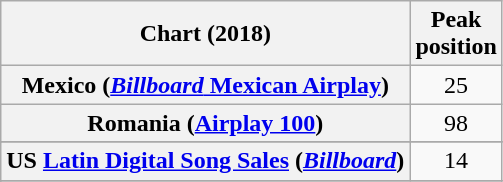<table class="wikitable sortable plainrowheaders" style="text-align:center">
<tr>
<th scope="col">Chart (2018)</th>
<th scope="col">Peak<br> position</th>
</tr>
<tr>
<th scope="row">Mexico  (<a href='#'><em>Billboard</em> Mexican Airplay</a>)</th>
<td>25</td>
</tr>
<tr>
<th scope="row">Romania (<a href='#'>Airplay 100</a>)</th>
<td>98</td>
</tr>
<tr>
</tr>
<tr>
<th scope="row">US <a href='#'>Latin Digital Song Sales</a> (<em><a href='#'>Billboard</a></em>)</th>
<td style="text-align:center;">14</td>
</tr>
<tr>
</tr>
<tr>
</tr>
<tr>
</tr>
</table>
